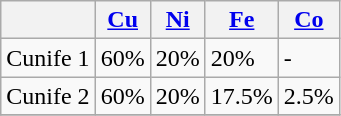<table class="wikitable">
<tr>
<th></th>
<th><a href='#'>Cu</a></th>
<th><a href='#'>Ni</a></th>
<th><a href='#'>Fe</a></th>
<th><a href='#'>Co</a></th>
</tr>
<tr>
<td>Cunife 1</td>
<td>60%</td>
<td>20%</td>
<td>20%</td>
<td>-</td>
</tr>
<tr>
<td>Cunife 2</td>
<td>60%</td>
<td>20%</td>
<td>17.5%</td>
<td>2.5%</td>
</tr>
<tr>
</tr>
</table>
